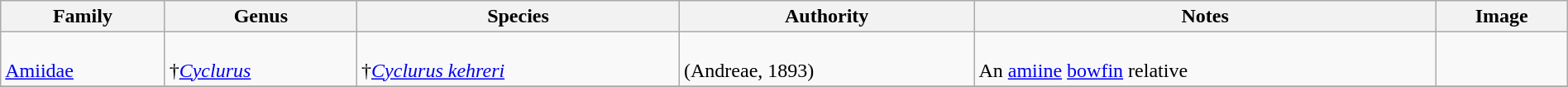<table class="wikitable" align="center" width="100%">
<tr>
<th>Family</th>
<th>Genus</th>
<th>Species</th>
<th>Authority</th>
<th>Notes</th>
<th>Image</th>
</tr>
<tr>
<td><br><a href='#'>Amiidae</a></td>
<td><br>†<em><a href='#'>Cyclurus</a></em></td>
<td><br>†<em><a href='#'>Cyclurus kehreri</a></em></td>
<td><br>(Andreae, 1893)</td>
<td><br>An <a href='#'>amiine</a> <a href='#'>bowfin</a> relative</td>
<td><br></td>
</tr>
<tr>
</tr>
</table>
